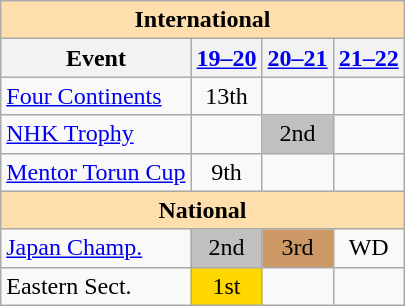<table class="wikitable" style="text-align:center">
<tr>
<th style="background-color: #ffdead; " colspan=4 align=center>International </th>
</tr>
<tr>
<th>Event</th>
<th><a href='#'>19–20</a></th>
<th><a href='#'>20–21</a></th>
<th><a href='#'>21–22</a></th>
</tr>
<tr>
<td align=left><a href='#'>Four Continents</a></td>
<td>13th</td>
<td></td>
<td></td>
</tr>
<tr>
<td align=left> <a href='#'>NHK Trophy</a></td>
<td></td>
<td bgcolor=silver>2nd</td>
<td></td>
</tr>
<tr>
<td align=left><a href='#'>Mentor Torun Cup</a></td>
<td>9th</td>
<td></td>
<td></td>
</tr>
<tr>
<th style="background-color: #ffdead; " colspan=4 align=center>National</th>
</tr>
<tr>
<td align=left><a href='#'>Japan Champ.</a></td>
<td bgcolor=silver>2nd</td>
<td bgcolor=cc9966>3rd</td>
<td>WD</td>
</tr>
<tr>
<td align=left>Eastern Sect.</td>
<td bgcolor=gold>1st</td>
<td></td>
</tr>
</table>
